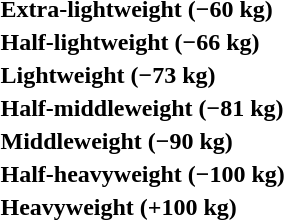<table>
<tr>
<th rowspan=2 style="text-align:left;">Extra-lightweight (−60 kg)</th>
<td rowspan=2></td>
<td rowspan=2></td>
<td></td>
</tr>
<tr>
<td></td>
</tr>
<tr>
<th rowspan=2 style="text-align:left;">Half-lightweight (−66 kg)</th>
<td rowspan=2></td>
<td rowspan=2></td>
<td></td>
</tr>
<tr>
<td></td>
</tr>
<tr>
<th rowspan=2 style="text-align:left;">Lightweight (−73 kg)</th>
<td rowspan=2></td>
<td rowspan=2></td>
<td></td>
</tr>
<tr>
<td></td>
</tr>
<tr>
<th rowspan=2 style="text-align:left;">Half-middleweight (−81 kg)</th>
<td rowspan=2></td>
<td rowspan=2></td>
<td></td>
</tr>
<tr>
<td></td>
</tr>
<tr>
<th rowspan=2 style="text-align:left;">Middleweight (−90 kg)</th>
<td rowspan=2></td>
<td rowspan=2></td>
<td></td>
</tr>
<tr>
<td></td>
</tr>
<tr>
<th rowspan=2 style="text-align:left;">Half-heavyweight (−100 kg)</th>
<td rowspan=2></td>
<td rowspan=2></td>
<td></td>
</tr>
<tr>
<td></td>
</tr>
<tr>
<th rowspan=2 style="text-align:left;">Heavyweight (+100 kg)</th>
<td rowspan=2></td>
<td rowspan=2></td>
<td></td>
</tr>
<tr>
<td></td>
</tr>
</table>
